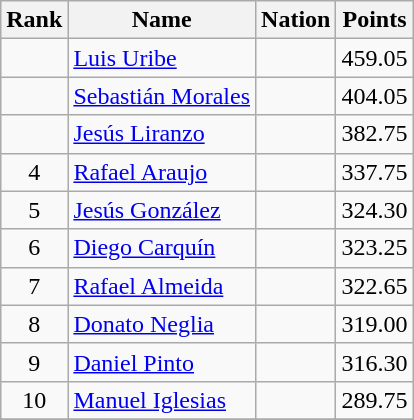<table class="wikitable" style="text-align:center">
<tr>
<th>Rank</th>
<th>Name</th>
<th>Nation</th>
<th>Points</th>
</tr>
<tr>
<td></td>
<td align=left><a href='#'>Luis Uribe</a></td>
<td align=left></td>
<td>459.05</td>
</tr>
<tr>
<td></td>
<td align=left><a href='#'>Sebastián Morales</a></td>
<td align=left></td>
<td>404.05</td>
</tr>
<tr>
<td></td>
<td align=left><a href='#'>Jesús Liranzo</a></td>
<td align=left></td>
<td>382.75</td>
</tr>
<tr>
<td>4</td>
<td align=left><a href='#'>Rafael Araujo</a></td>
<td align=left></td>
<td>337.75</td>
</tr>
<tr>
<td>5</td>
<td align=left><a href='#'>Jesús González</a></td>
<td align=left></td>
<td>324.30</td>
</tr>
<tr>
<td>6</td>
<td align=left><a href='#'>Diego Carquín</a></td>
<td align=left></td>
<td>323.25</td>
</tr>
<tr>
<td>7</td>
<td align=left><a href='#'>Rafael Almeida</a></td>
<td align=left></td>
<td>322.65</td>
</tr>
<tr>
<td>8</td>
<td align=left><a href='#'>Donato Neglia</a></td>
<td align=left></td>
<td>319.00</td>
</tr>
<tr>
<td>9</td>
<td align=left><a href='#'>Daniel Pinto</a></td>
<td align=left></td>
<td>316.30</td>
</tr>
<tr>
<td>10</td>
<td align=left><a href='#'>Manuel Iglesias</a></td>
<td align=left></td>
<td>289.75</td>
</tr>
<tr>
</tr>
</table>
